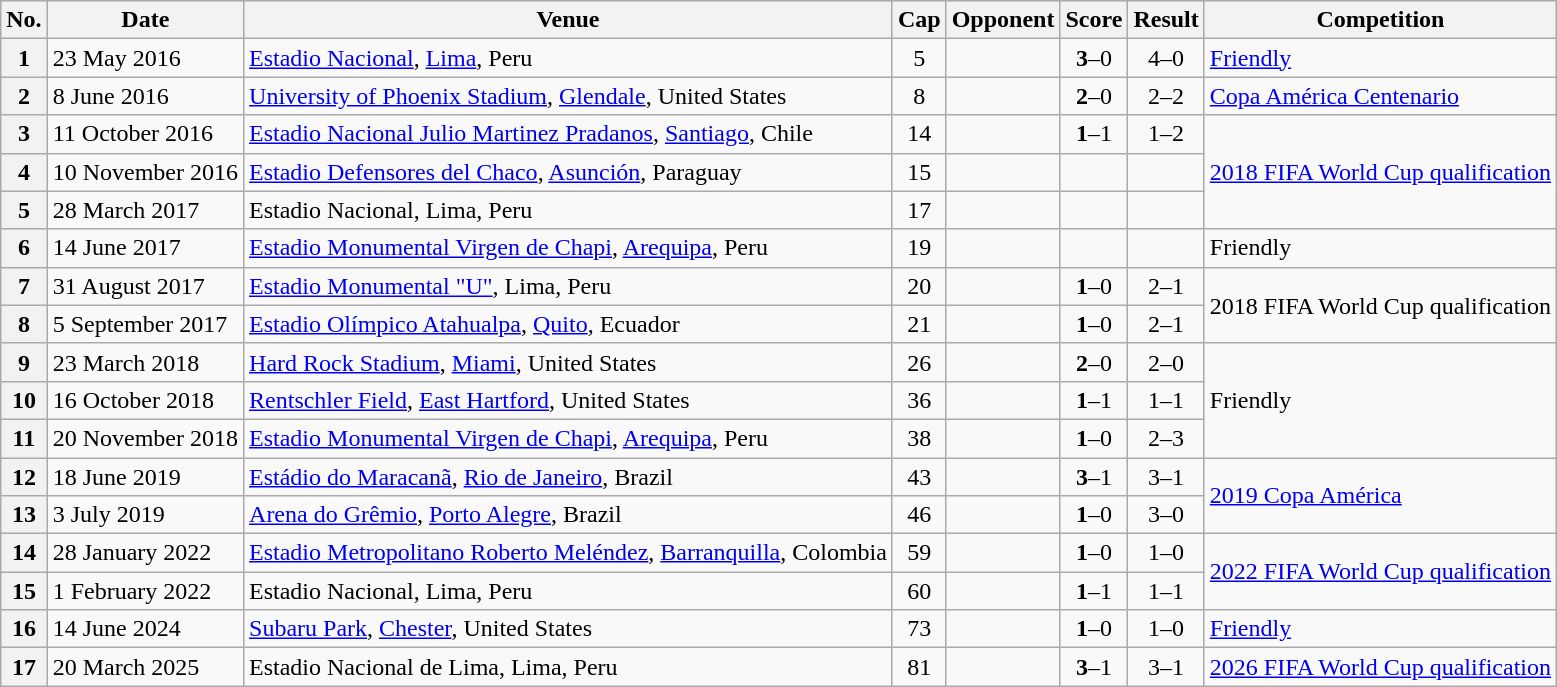<table class="wikitable sortable plainrowheaders">
<tr>
<th scope=col>No.</th>
<th scope=col data-sort-type=date>Date</th>
<th scope=col>Venue</th>
<th scope=col>Cap</th>
<th scope=col>Opponent</th>
<th scope=col>Score</th>
<th scope=col>Result</th>
<th scope=col>Competition</th>
</tr>
<tr>
<th scope=row>1</th>
<td>23 May 2016</td>
<td><a href='#'>Estadio Nacional</a>, <a href='#'>Lima</a>, Peru</td>
<td align=center>5</td>
<td></td>
<td align=center><strong>3</strong>–0</td>
<td align=center>4–0</td>
<td><a href='#'>Friendly</a></td>
</tr>
<tr>
<th scope=row>2</th>
<td>8 June 2016</td>
<td><a href='#'>University of Phoenix Stadium</a>, <a href='#'>Glendale</a>, United States</td>
<td align=center>8</td>
<td></td>
<td align=center><strong>2</strong>–0</td>
<td align=center>2–2</td>
<td><a href='#'>Copa América Centenario</a></td>
</tr>
<tr>
<th scope=row>3</th>
<td>11 October 2016</td>
<td><a href='#'>Estadio Nacional Julio Martinez Pradanos</a>, <a href='#'>Santiago</a>, Chile</td>
<td align=center>14</td>
<td></td>
<td align=center><strong>1</strong>–1</td>
<td align=center>1–2</td>
<td rowspan=3><a href='#'>2018 FIFA World Cup qualification</a></td>
</tr>
<tr>
<th scope=row>4</th>
<td>10 November 2016</td>
<td><a href='#'>Estadio Defensores del Chaco</a>, <a href='#'>Asunción</a>, Paraguay</td>
<td align=center>15</td>
<td></td>
<td></td>
<td></td>
</tr>
<tr>
<th scope=row>5</th>
<td>28 March 2017</td>
<td>Estadio Nacional, Lima, Peru</td>
<td align=center>17</td>
<td></td>
<td></td>
<td></td>
</tr>
<tr>
<th scope=row>6</th>
<td>14 June 2017</td>
<td><a href='#'>Estadio Monumental Virgen de Chapi</a>, <a href='#'>Arequipa</a>, Peru</td>
<td align=center>19</td>
<td></td>
<td></td>
<td></td>
<td>Friendly</td>
</tr>
<tr>
<th scope=row>7</th>
<td>31 August 2017</td>
<td><a href='#'>Estadio Monumental "U"</a>, Lima, Peru</td>
<td align=center>20</td>
<td></td>
<td align=center><strong>1</strong>–0</td>
<td align=center>2–1</td>
<td rowspan=2>2018 FIFA World Cup qualification</td>
</tr>
<tr>
<th scope=row>8</th>
<td>5 September 2017</td>
<td><a href='#'>Estadio Olímpico Atahualpa</a>, <a href='#'>Quito</a>, Ecuador</td>
<td align=center>21</td>
<td></td>
<td align=center><strong>1</strong>–0</td>
<td align=center>2–1</td>
</tr>
<tr>
<th scope=row>9</th>
<td>23 March 2018</td>
<td><a href='#'>Hard Rock Stadium</a>, <a href='#'>Miami</a>, United States</td>
<td align=center>26</td>
<td></td>
<td align=center><strong>2</strong>–0</td>
<td align=center>2–0</td>
<td rowspan=3>Friendly</td>
</tr>
<tr>
<th scope=row>10</th>
<td>16 October 2018</td>
<td><a href='#'>Rentschler Field</a>, <a href='#'>East Hartford</a>, United States</td>
<td align=center>36</td>
<td></td>
<td align=center><strong>1</strong>–1</td>
<td align=center>1–1</td>
</tr>
<tr>
<th scope=row>11</th>
<td>20 November 2018</td>
<td><a href='#'>Estadio Monumental Virgen de Chapi</a>, <a href='#'>Arequipa</a>, Peru</td>
<td align=center>38</td>
<td></td>
<td align=center><strong>1</strong>–0</td>
<td align=center>2–3</td>
</tr>
<tr>
<th scope=row>12</th>
<td>18 June 2019</td>
<td><a href='#'>Estádio do Maracanã</a>, <a href='#'>Rio de Janeiro</a>, Brazil</td>
<td align=center>43</td>
<td></td>
<td align=center><strong>3</strong>–1</td>
<td align=center>3–1</td>
<td rowspan=2><a href='#'>2019 Copa América</a></td>
</tr>
<tr>
<th scope=row>13</th>
<td>3 July 2019</td>
<td><a href='#'>Arena do Grêmio</a>, <a href='#'>Porto Alegre</a>, Brazil</td>
<td align=center>46</td>
<td></td>
<td align=center><strong>1</strong>–0</td>
<td align=center>3–0</td>
</tr>
<tr>
<th scope=row>14</th>
<td>28 January 2022</td>
<td><a href='#'>Estadio Metropolitano Roberto Meléndez</a>, <a href='#'>Barranquilla</a>, Colombia</td>
<td align=center>59</td>
<td></td>
<td align=center><strong>1</strong>–0</td>
<td align=center>1–0</td>
<td rowspan=2><a href='#'>2022 FIFA World Cup qualification</a></td>
</tr>
<tr>
<th scope=row>15</th>
<td>1 February 2022</td>
<td>Estadio Nacional, Lima, Peru</td>
<td align=center>60</td>
<td></td>
<td align=center><strong>1</strong>–1</td>
<td align=center>1–1</td>
</tr>
<tr>
<th scope=row>16</th>
<td>14 June 2024</td>
<td><a href='#'>Subaru Park</a>, <a href='#'>Chester</a>, United States</td>
<td align=center>73</td>
<td></td>
<td align=center><strong>1</strong>–0</td>
<td align=center>1–0</td>
<td><a href='#'>Friendly</a></td>
</tr>
<tr>
<th scope=row>17</th>
<td>20 March 2025</td>
<td>Estadio Nacional de Lima, Lima, Peru</td>
<td align=center>81</td>
<td></td>
<td align=center><strong>3</strong>–1</td>
<td align=center>3–1</td>
<td><a href='#'>2026 FIFA World Cup qualification</a></td>
</tr>
</table>
